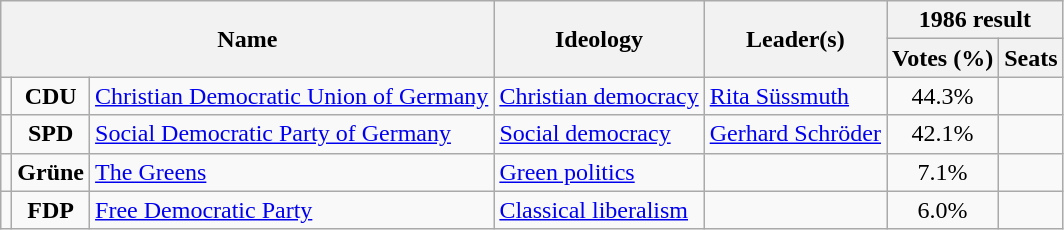<table class="wikitable">
<tr>
<th rowspan=2 colspan=3>Name</th>
<th rowspan=2>Ideology</th>
<th rowspan=2>Leader(s)</th>
<th colspan=2>1986 result</th>
</tr>
<tr>
<th>Votes (%)</th>
<th>Seats</th>
</tr>
<tr>
<td bgcolor=></td>
<td align=center><strong>CDU</strong></td>
<td><a href='#'>Christian Democratic Union of Germany</a><br></td>
<td><a href='#'>Christian democracy</a></td>
<td><a href='#'>Rita Süssmuth</a></td>
<td align=center>44.3%</td>
<td></td>
</tr>
<tr>
<td bgcolor=></td>
<td align=center><strong>SPD</strong></td>
<td><a href='#'>Social Democratic Party of Germany</a><br></td>
<td><a href='#'>Social democracy</a></td>
<td><a href='#'>Gerhard Schröder</a></td>
<td align=center>42.1%</td>
<td></td>
</tr>
<tr>
<td bgcolor=></td>
<td align=center><strong>Grüne</strong></td>
<td><a href='#'>The Greens</a><br></td>
<td><a href='#'>Green politics</a></td>
<td></td>
<td align=center>7.1%</td>
<td></td>
</tr>
<tr>
<td bgcolor=></td>
<td align=center><strong>FDP</strong></td>
<td><a href='#'>Free Democratic Party</a><br></td>
<td><a href='#'>Classical liberalism</a></td>
<td></td>
<td align=center>6.0%</td>
<td></td>
</tr>
</table>
